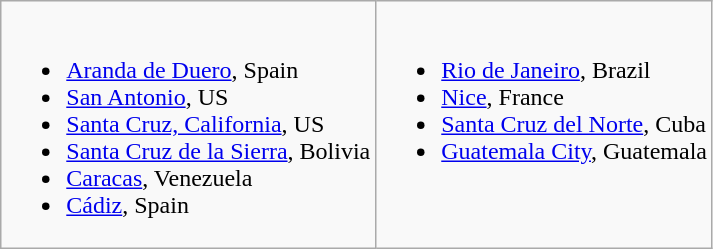<table class="wikitable">
<tr valign="top">
<td><br><ul><li><a href='#'>Aranda de Duero</a>, Spain</li><li><a href='#'>San Antonio</a>, US</li><li><a href='#'>Santa Cruz, California</a>, US</li><li><a href='#'>Santa Cruz de la Sierra</a>, Bolivia</li><li><a href='#'>Caracas</a>, Venezuela</li><li><a href='#'>Cádiz</a>, Spain</li></ul></td>
<td><br><ul><li><a href='#'>Rio de Janeiro</a>, Brazil</li><li><a href='#'>Nice</a>, France</li><li><a href='#'>Santa Cruz del Norte</a>, Cuba</li><li><a href='#'>Guatemala City</a>, Guatemala</li></ul></td>
</tr>
</table>
